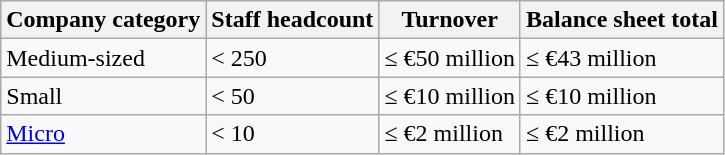<table class="wikitable">
<tr>
<th>Company category</th>
<th>Staff headcount</th>
<th>Turnover</th>
<th>Balance sheet total</th>
</tr>
<tr>
<td>Medium-sized</td>
<td>< 250</td>
<td>≤ €50 million</td>
<td>≤ €43 million</td>
</tr>
<tr>
<td>Small</td>
<td>< 50</td>
<td>≤ €10 million</td>
<td>≤ €10 million</td>
</tr>
<tr>
<td><a href='#'>Micro</a></td>
<td>< 10</td>
<td>≤ €2 million</td>
<td>≤ €2 million</td>
</tr>
</table>
